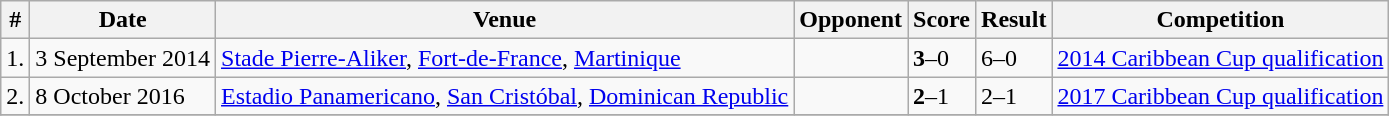<table class="wikitable" border="1">
<tr>
<th>#</th>
<th>Date</th>
<th>Venue</th>
<th>Opponent</th>
<th>Score</th>
<th>Result</th>
<th>Competition</th>
</tr>
<tr>
<td>1.</td>
<td>3 September 2014</td>
<td><a href='#'>Stade Pierre-Aliker</a>, <a href='#'>Fort-de-France</a>, <a href='#'>Martinique</a></td>
<td></td>
<td><strong>3</strong>–0</td>
<td>6–0</td>
<td><a href='#'>2014 Caribbean Cup qualification</a></td>
</tr>
<tr>
<td>2.</td>
<td>8 October 2016</td>
<td><a href='#'>Estadio Panamericano</a>, <a href='#'>San Cristóbal</a>, <a href='#'>Dominican Republic</a></td>
<td></td>
<td><strong>2</strong>–1</td>
<td>2–1</td>
<td><a href='#'>2017 Caribbean Cup qualification</a></td>
</tr>
<tr>
</tr>
</table>
